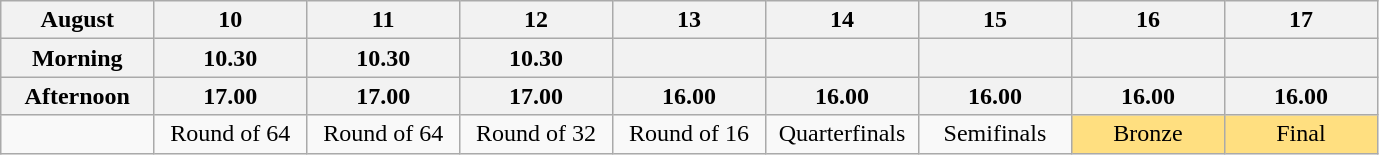<table class="wikitable" style="text-align:center">
<tr>
<th width=10%>August</th>
<th width=10%>10</th>
<th width=10%>11</th>
<th width=10%>12</th>
<th width=10%>13</th>
<th width=10%>14</th>
<th width=10%>15</th>
<th width=10%>16</th>
<th width=10%>17</th>
</tr>
<tr>
<th>Morning</th>
<th>10.30</th>
<th>10.30</th>
<th>10.30</th>
<th></th>
<th></th>
<th></th>
<th></th>
<th></th>
</tr>
<tr>
<th>Afternoon</th>
<th>17.00</th>
<th>17.00</th>
<th>17.00</th>
<th>16.00</th>
<th>16.00</th>
<th>16.00</th>
<th>16.00</th>
<th>16.00</th>
</tr>
<tr>
<td></td>
<td>Round of 64</td>
<td>Round of 64</td>
<td>Round of 32</td>
<td>Round of 16</td>
<td>Quarterfinals</td>
<td>Semifinals</td>
<td bgcolor="FFDF80">Bronze</td>
<td bgcolor="FFDF80">Final</td>
</tr>
</table>
